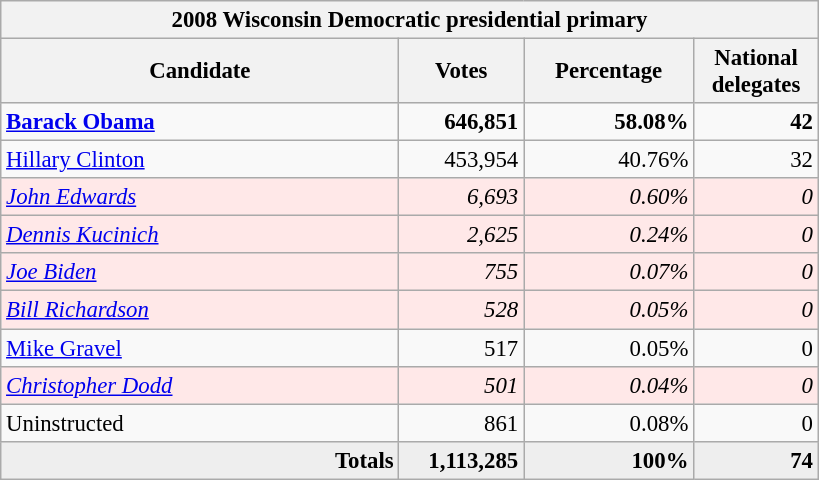<table class="wikitable" style="font-size: 95%; text-align:right;">
<tr>
<th colspan="4">2008 Wisconsin Democratic presidential primary</th>
</tr>
<tr>
<th style="width: 17em">Candidate</th>
<th style="width: 5em">Votes</th>
<th style="width: 7em">Percentage</th>
<th style="width: 5em">National delegates</th>
</tr>
<tr>
<td align="left"><strong><a href='#'>Barack Obama</a></strong></td>
<td><strong>646,851</strong></td>
<td><strong>58.08%</strong></td>
<td><strong>42</strong></td>
</tr>
<tr>
<td align="left"><a href='#'>Hillary Clinton</a></td>
<td>453,954</td>
<td>40.76%</td>
<td>32</td>
</tr>
<tr bgcolor=#FFE8E8>
<td align="left"><em><a href='#'>John Edwards</a></em></td>
<td><em>6,693</em></td>
<td><em>0.60%</em></td>
<td><em>0</em></td>
</tr>
<tr bgcolor=#FFE8E8>
<td align="left"><em><a href='#'>Dennis Kucinich</a></em></td>
<td><em>2,625</em></td>
<td><em>0.24%</em></td>
<td><em>0</em></td>
</tr>
<tr bgcolor=#FFE8E8>
<td align="left"><em><a href='#'>Joe Biden</a></em></td>
<td><em>755</em></td>
<td><em>0.07%</em></td>
<td><em>0</em></td>
</tr>
<tr bgcolor=#FFE8E8>
<td align="left"><em><a href='#'>Bill Richardson</a></em></td>
<td><em>528</em></td>
<td><em>0.05%</em></td>
<td><em>0</em></td>
</tr>
<tr>
<td align="left"><a href='#'>Mike Gravel</a></td>
<td>517</td>
<td>0.05%</td>
<td>0</td>
</tr>
<tr bgcolor=#FFE8E8>
<td align="left"><em><a href='#'>Christopher Dodd</a></em></td>
<td><em>501</em></td>
<td><em>0.04%</em></td>
<td><em>0</em></td>
</tr>
<tr>
<td align="left">Uninstructed</td>
<td>861</td>
<td>0.08%</td>
<td>0</td>
</tr>
<tr bgcolor="#EEEEEE" style="margin-right:0.5em">
<td><strong>Totals</strong></td>
<td><strong>1,113,285</strong></td>
<td><strong>100%</strong></td>
<td><strong>74</strong></td>
</tr>
</table>
